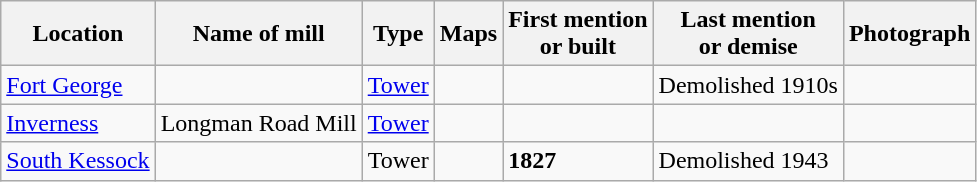<table class="wikitable">
<tr>
<th>Location</th>
<th>Name of mill</th>
<th>Type</th>
<th>Maps</th>
<th>First mention<br>or built</th>
<th>Last mention<br> or demise</th>
<th>Photograph</th>
</tr>
<tr>
<td><a href='#'>Fort George</a></td>
<td></td>
<td><a href='#'>Tower</a></td>
<td></td>
<td></td>
<td>Demolished 1910s</td>
<td></td>
</tr>
<tr>
<td><a href='#'>Inverness</a></td>
<td>Longman Road Mill</td>
<td><a href='#'>Tower</a></td>
<td></td>
<td></td>
<td></td>
<td></td>
</tr>
<tr>
<td><a href='#'>South Kessock</a></td>
<td></td>
<td Tower mill>Tower</td>
<td></td>
<td><strong>1827</strong></td>
<td>Demolished 1943</td>
<td></td>
</tr>
</table>
